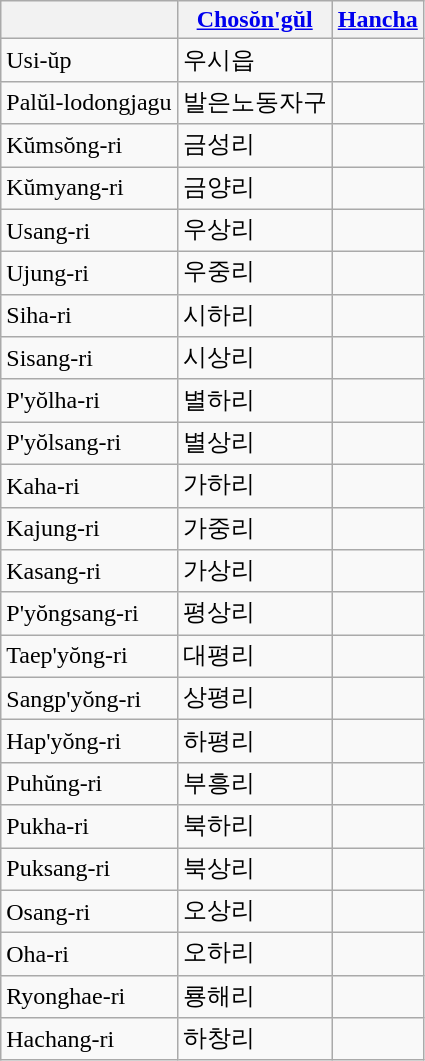<table class="wikitable">
<tr>
<th></th>
<th><a href='#'>Chosŏn'gŭl</a></th>
<th><a href='#'>Hancha</a></th>
</tr>
<tr>
<td>Usi-ŭp</td>
<td>우시읍</td>
<td></td>
</tr>
<tr>
<td>Palŭl-lodongjagu</td>
<td>발은노동자구</td>
<td></td>
</tr>
<tr>
<td>Kŭmsŏng-ri</td>
<td>금성리</td>
<td></td>
</tr>
<tr>
<td>Kŭmyang-ri</td>
<td>금양리</td>
<td></td>
</tr>
<tr>
<td>Usang-ri</td>
<td>우상리</td>
<td></td>
</tr>
<tr>
<td>Ujung-ri</td>
<td>우중리</td>
<td></td>
</tr>
<tr>
<td>Siha-ri</td>
<td>시하리</td>
<td></td>
</tr>
<tr>
<td>Sisang-ri</td>
<td>시상리</td>
<td></td>
</tr>
<tr>
<td>P'yŏlha-ri</td>
<td>별하리</td>
<td></td>
</tr>
<tr>
<td>P'yŏlsang-ri</td>
<td>별상리</td>
<td></td>
</tr>
<tr>
<td>Kaha-ri</td>
<td>가하리</td>
<td></td>
</tr>
<tr>
<td>Kajung-ri</td>
<td>가중리</td>
<td></td>
</tr>
<tr>
<td>Kasang-ri</td>
<td>가상리</td>
<td></td>
</tr>
<tr>
<td>P'yŏngsang-ri</td>
<td>평상리</td>
<td></td>
</tr>
<tr>
<td>Taep'yŏng-ri</td>
<td>대평리</td>
<td></td>
</tr>
<tr>
<td>Sangp'yŏng-ri</td>
<td>상평리</td>
<td></td>
</tr>
<tr>
<td>Hap'yŏng-ri</td>
<td>하평리</td>
<td></td>
</tr>
<tr>
<td>Puhŭng-ri</td>
<td>부흥리</td>
<td></td>
</tr>
<tr>
<td>Pukha-ri</td>
<td>북하리</td>
<td></td>
</tr>
<tr>
<td>Puksang-ri</td>
<td>북상리</td>
<td></td>
</tr>
<tr>
<td>Osang-ri</td>
<td>오상리</td>
<td></td>
</tr>
<tr>
<td>Oha-ri</td>
<td>오하리</td>
<td></td>
</tr>
<tr>
<td>Ryonghae-ri</td>
<td>룡해리</td>
<td></td>
</tr>
<tr>
<td>Hachang-ri</td>
<td>하창리</td>
<td></td>
</tr>
</table>
